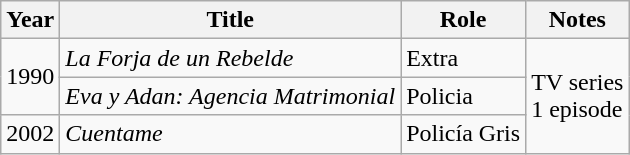<table class="wikitable sortable">
<tr>
<th>Year</th>
<th>Title</th>
<th>Role</th>
<th>Notes</th>
</tr>
<tr>
<td rowspan=2>1990</td>
<td><em>La Forja de un Rebelde</em></td>
<td>Extra</td>
<td rowspan=3>TV series<br> 1 episode</td>
</tr>
<tr>
<td><em>Eva y Adan: Agencia Matrimonial</em></td>
<td>Policia</td>
</tr>
<tr>
<td>2002</td>
<td><em>Cuentame</em></td>
<td>Policía Gris</td>
</tr>
</table>
